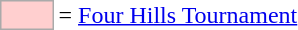<table style="background:transparent;">
<tr>
<td style="background-color:#ffcfcf; border:1px solid #aaaaaa; width:2em;"></td>
<td>= <a href='#'>Four Hills Tournament</a></td>
</tr>
</table>
